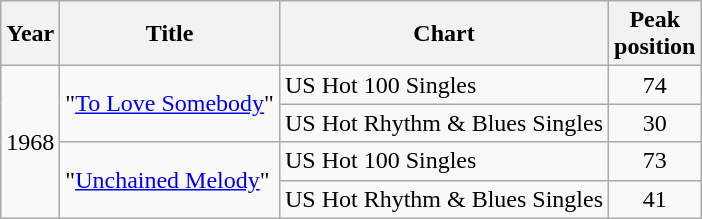<table class="wikitable">
<tr>
<th>Year</th>
<th>Title</th>
<th>Chart</th>
<th>Peak<br>position</th>
</tr>
<tr>
<td rowspan="4">1968</td>
<td rowspan="2">"<a href='#'>To Love Somebody</a>"</td>
<td>US Hot 100 Singles</td>
<td align="center">74</td>
</tr>
<tr>
<td>US Hot Rhythm & Blues Singles</td>
<td align="center">30</td>
</tr>
<tr>
<td rowspan="2">"<a href='#'>Unchained Melody</a>"</td>
<td>US Hot 100 Singles</td>
<td align="center">73</td>
</tr>
<tr>
<td>US Hot Rhythm & Blues Singles</td>
<td align="center">41</td>
</tr>
</table>
